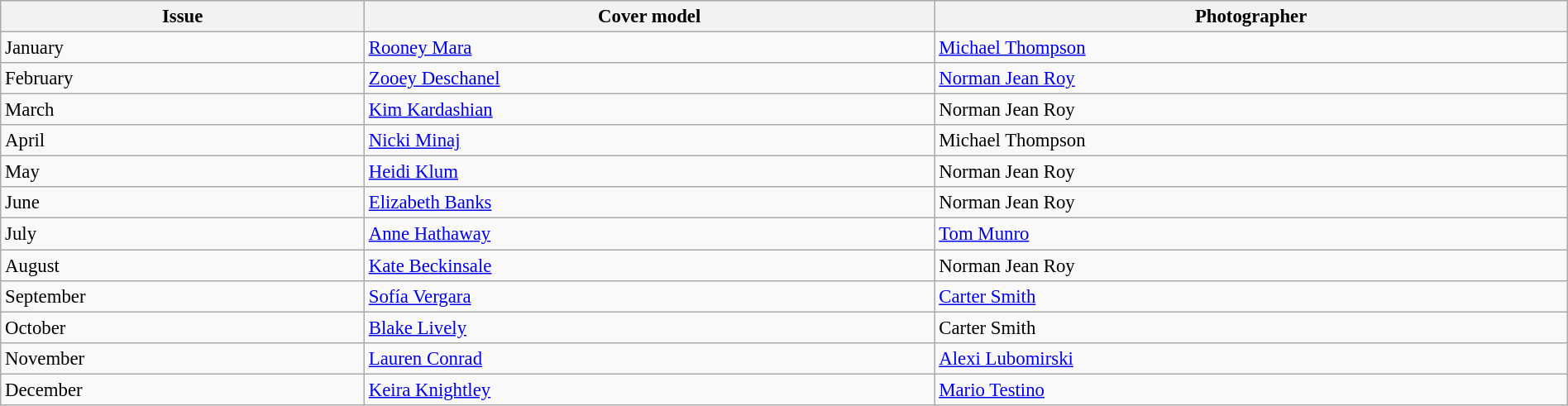<table class="sortable wikitable"  style="font-size:95%; width:100%;">
<tr>
<th style="text-align:center;">Issue</th>
<th style="text-align:center;">Cover model</th>
<th style="text-align:center;">Photographer</th>
</tr>
<tr>
<td>January</td>
<td><a href='#'>Rooney Mara</a></td>
<td><a href='#'>Michael Thompson</a></td>
</tr>
<tr>
<td>February</td>
<td><a href='#'>Zooey Deschanel</a></td>
<td><a href='#'>Norman Jean Roy</a></td>
</tr>
<tr>
<td>March</td>
<td><a href='#'>Kim Kardashian</a></td>
<td>Norman Jean Roy</td>
</tr>
<tr>
<td>April</td>
<td><a href='#'>Nicki Minaj</a></td>
<td>Michael Thompson</td>
</tr>
<tr>
<td>May</td>
<td><a href='#'>Heidi Klum</a></td>
<td>Norman Jean Roy</td>
</tr>
<tr>
<td>June</td>
<td><a href='#'>Elizabeth Banks</a></td>
<td>Norman Jean Roy</td>
</tr>
<tr>
<td>July</td>
<td><a href='#'>Anne Hathaway</a></td>
<td><a href='#'>Tom Munro</a></td>
</tr>
<tr>
<td>August</td>
<td><a href='#'>Kate Beckinsale</a></td>
<td>Norman Jean Roy</td>
</tr>
<tr>
<td>September</td>
<td><a href='#'>Sofía Vergara</a></td>
<td><a href='#'>Carter Smith</a></td>
</tr>
<tr>
<td>October</td>
<td><a href='#'>Blake Lively</a></td>
<td>Carter Smith</td>
</tr>
<tr>
<td>November</td>
<td><a href='#'>Lauren Conrad</a></td>
<td><a href='#'>Alexi Lubomirski</a></td>
</tr>
<tr>
<td>December</td>
<td><a href='#'>Keira Knightley</a></td>
<td><a href='#'>Mario Testino</a></td>
</tr>
</table>
